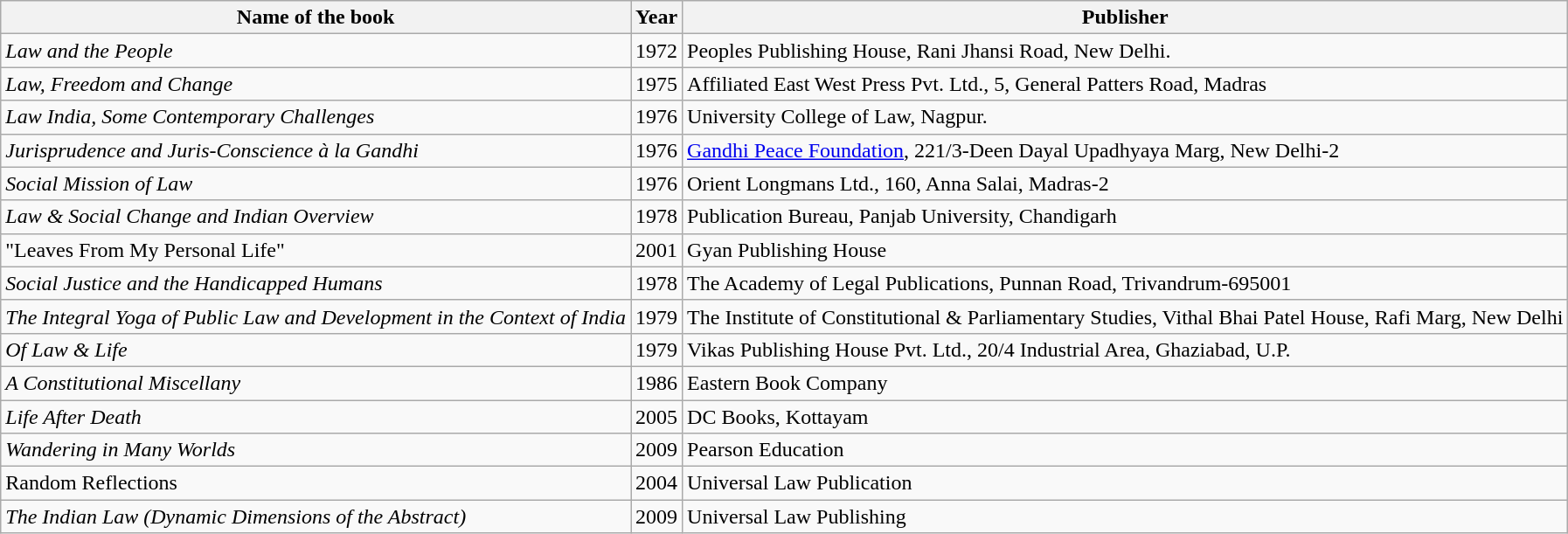<table class="wikitable" border="1">
<tr>
<th>Name of the book</th>
<th>Year</th>
<th>Publisher</th>
</tr>
<tr>
<td><em>Law and the People</em></td>
<td>1972</td>
<td>Peoples Publishing House, Rani Jhansi Road, New Delhi.</td>
</tr>
<tr>
<td><em>Law, Freedom and Change</em></td>
<td>1975</td>
<td>Affiliated East West Press Pvt. Ltd., 5, General Patters Road, Madras</td>
</tr>
<tr>
<td><em>Law India, Some Contemporary Challenges</em></td>
<td>1976</td>
<td>University College of Law, Nagpur.</td>
</tr>
<tr>
<td><em>Jurisprudence and Juris-Conscience à la Gandhi</em></td>
<td>1976</td>
<td><a href='#'>Gandhi Peace Foundation</a>, 221/3-Deen Dayal Upadhyaya Marg, New Delhi-2</td>
</tr>
<tr>
<td><em>Social Mission of Law</em></td>
<td>1976</td>
<td>Orient Longmans Ltd., 160, Anna Salai, Madras-2</td>
</tr>
<tr>
<td><em>Law & Social Change and Indian Overview</em></td>
<td>1978</td>
<td>Publication Bureau, Panjab University, Chandigarh</td>
</tr>
<tr>
<td>"Leaves From My Personal Life"</td>
<td>2001</td>
<td>Gyan Publishing House</td>
</tr>
<tr>
<td><em>Social Justice and the Handicapped Humans</em></td>
<td>1978</td>
<td>The Academy of Legal Publications, Punnan Road, Trivandrum-695001</td>
</tr>
<tr>
<td><em>The Integral Yoga of Public Law and Development in the Context of India</em></td>
<td>1979</td>
<td>The Institute of Constitutional & Parliamentary Studies, Vithal Bhai Patel House, Rafi Marg, New Delhi</td>
</tr>
<tr>
<td><em>Of Law & Life</em></td>
<td>1979</td>
<td>Vikas Publishing House Pvt. Ltd., 20/4 Industrial Area, Ghaziabad, U.P.</td>
</tr>
<tr>
<td><em>A Constitutional Miscellany</em></td>
<td>1986</td>
<td>Eastern Book Company</td>
</tr>
<tr>
<td><em>Life After Death</em></td>
<td>2005</td>
<td>DC Books, Kottayam</td>
</tr>
<tr>
<td><em>Wandering in Many Worlds</em></td>
<td>2009</td>
<td>Pearson Education</td>
</tr>
<tr>
<td>Random Reflections</td>
<td>2004</td>
<td>Universal Law Publication</td>
</tr>
<tr>
<td><em>The Indian Law (Dynamic Dimensions of the Abstract)</em></td>
<td>2009</td>
<td>Universal Law Publishing</td>
</tr>
</table>
